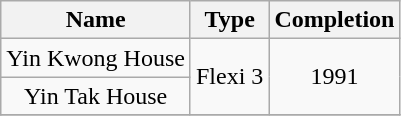<table class="wikitable" style="text-align: center">
<tr>
<th>Name</th>
<th>Type</th>
<th>Completion</th>
</tr>
<tr>
<td>Yin Kwong House</td>
<td rowspan="2">Flexi 3</td>
<td rowspan="2">1991</td>
</tr>
<tr>
<td>Yin Tak House</td>
</tr>
<tr>
</tr>
</table>
